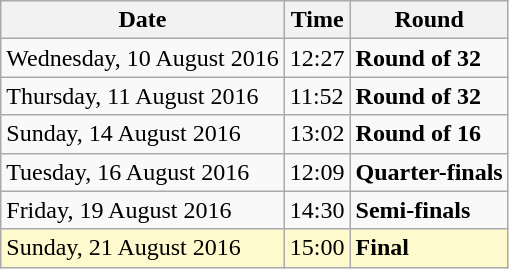<table class="wikitable">
<tr>
<th>Date</th>
<th>Time</th>
<th>Round</th>
</tr>
<tr>
<td>Wednesday, 10 August 2016</td>
<td>12:27</td>
<td><strong>Round of 32</strong></td>
</tr>
<tr>
<td>Thursday, 11 August 2016</td>
<td>11:52</td>
<td><strong>Round of 32</strong></td>
</tr>
<tr>
<td>Sunday, 14 August 2016</td>
<td>13:02</td>
<td><strong>Round of 16</strong></td>
</tr>
<tr>
<td>Tuesday, 16 August 2016</td>
<td>12:09</td>
<td><strong>Quarter-finals</strong></td>
</tr>
<tr>
<td>Friday, 19 August 2016</td>
<td>14:30</td>
<td><strong>Semi-finals</strong></td>
</tr>
<tr>
<td style=background:lemonchiffon>Sunday, 21 August 2016</td>
<td style=background:lemonchiffon>15:00</td>
<td style=background:lemonchiffon><strong>Final</strong></td>
</tr>
</table>
